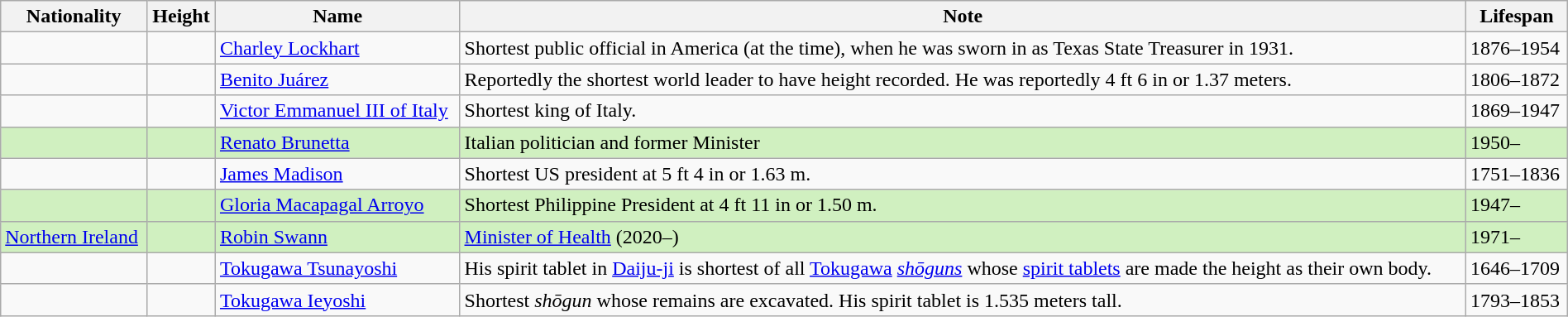<table class="wikitable sortable" style="width:100%">
<tr>
<th>Nationality</th>
<th>Height</th>
<th>Name</th>
<th>Note</th>
<th>Lifespan</th>
</tr>
<tr>
<td></td>
<td></td>
<td><a href='#'>Charley Lockhart</a></td>
<td>Shortest public official in America (at the time), when he was sworn in as Texas State Treasurer in 1931.</td>
<td>1876–1954</td>
</tr>
<tr>
<td></td>
<td></td>
<td><a href='#'>Benito Juárez</a></td>
<td>Reportedly the shortest world leader to have height recorded. He was reportedly 4 ft 6 in or 1.37 meters.</td>
<td>1806–1872</td>
</tr>
<tr>
<td></td>
<td></td>
<td><a href='#'>Victor Emmanuel III of Italy</a></td>
<td>Shortest king of Italy.</td>
<td>1869–1947</td>
</tr>
<tr style="background:#d0f0c0;">
<td></td>
<td></td>
<td><a href='#'>Renato Brunetta</a></td>
<td>Italian politician and former Minister</td>
<td>1950–</td>
</tr>
<tr>
<td></td>
<td></td>
<td><a href='#'>James Madison</a></td>
<td>Shortest US president at 5 ft 4 in or 1.63 m.</td>
<td>1751–1836</td>
</tr>
<tr style="background:#d0f0c0;">
<td></td>
<td></td>
<td><a href='#'>Gloria Macapagal Arroyo</a></td>
<td>Shortest Philippine President at 4 ft 11 in or 1.50 m.</td>
<td>1947–</td>
</tr>
<tr style="background:#d0f0c0;">
<td><a href='#'>Northern Ireland</a></td>
<td></td>
<td><a href='#'>Robin Swann</a></td>
<td><a href='#'>Minister of Health</a> (2020–)</td>
<td>1971–</td>
</tr>
<tr>
<td></td>
<td></td>
<td><a href='#'>Tokugawa Tsunayoshi</a></td>
<td>His spirit tablet in <a href='#'>Daiju-ji</a> is shortest  of all <a href='#'>Tokugawa</a> <em><a href='#'>shōguns</a></em> whose <a href='#'>spirit tablets</a> are made the height as their own body.</td>
<td>1646–1709</td>
</tr>
<tr>
<td></td>
<td></td>
<td><a href='#'>Tokugawa Ieyoshi</a></td>
<td>Shortest <em>shōgun</em> whose remains are excavated. His spirit tablet is 1.535 meters tall.</td>
<td>1793–1853</td>
</tr>
</table>
